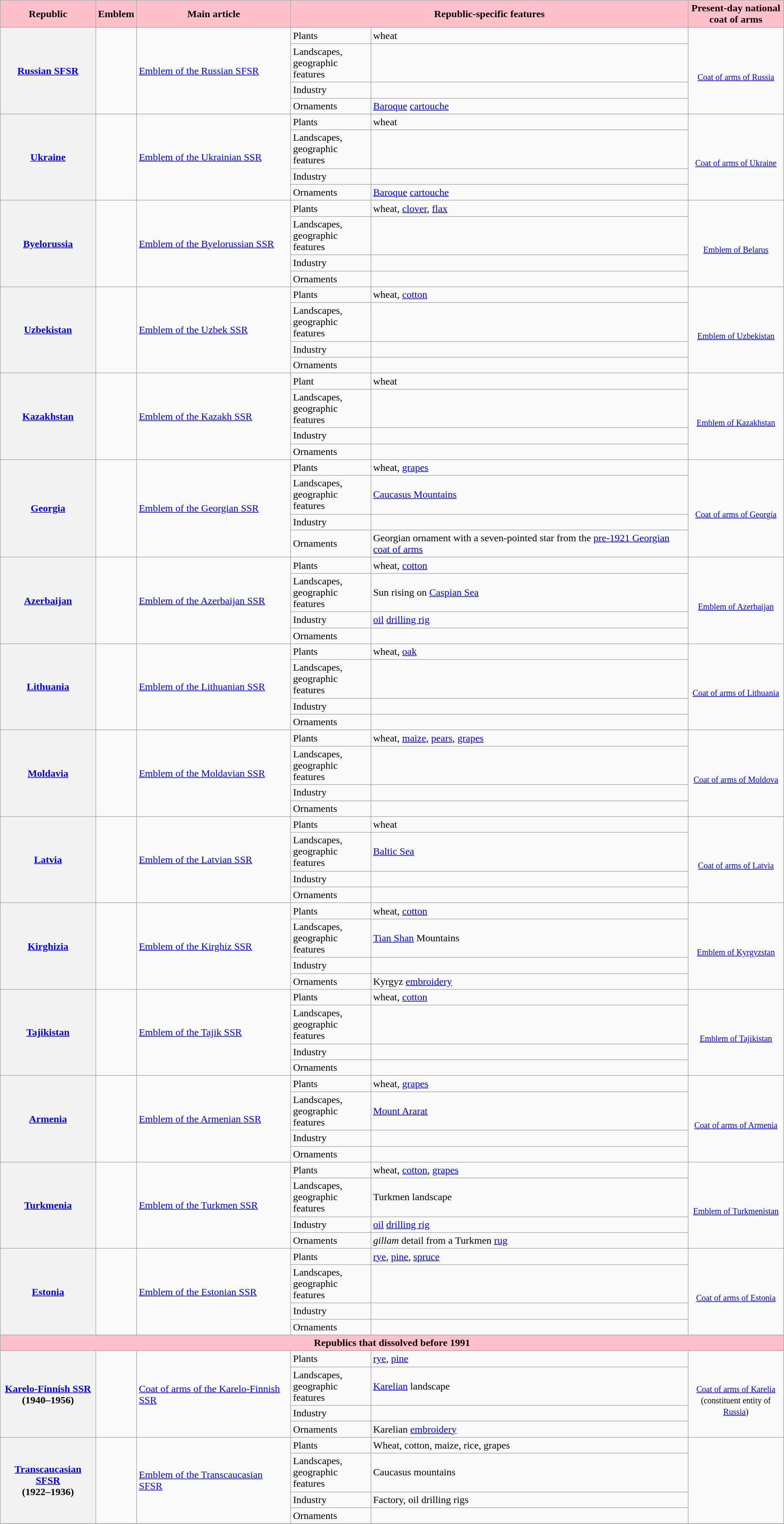<table class="wikitable">
<tr>
<th style="background:pink">Republic</th>
<th style="background:pink">Emblem</th>
<th style="background:pink">Main article</th>
<th colspan=2 style="background:pink">Republic-specific features</th>
<th style="background:pink">Present-day national <br>coat of arms</th>
</tr>
<tr>
<th rowspan=4><a href='#'>Russian SFSR</a></th>
<td rowspan=4 align=center></td>
<td rowspan=4><a href='#'>Emblem of the Russian SFSR</a></td>
<td>Plants</td>
<td>wheat</td>
<td rowspan=4 align=center> <br><small><a href='#'>Coat of arms of Russia</a></small></td>
</tr>
<tr>
<td>Landscapes, <br>geographic features</td>
<td></td>
</tr>
<tr>
<td>Industry</td>
<td></td>
</tr>
<tr>
<td>Ornaments</td>
<td><a href='#'>Baroque</a> <a href='#'>cartouche</a></td>
</tr>
<tr>
<th rowspan=4><a href='#'>Ukraine</a></th>
<td rowspan=4 align=center></td>
<td rowspan=4><a href='#'>Emblem of the Ukrainian SSR</a></td>
<td>Plants</td>
<td>wheat</td>
<td rowspan=4 align=center> <br><small><a href='#'>Coat of arms of Ukraine</a></small></td>
</tr>
<tr>
<td>Landscapes, <br>geographic features</td>
<td></td>
</tr>
<tr>
<td>Industry</td>
<td></td>
</tr>
<tr>
<td>Ornaments</td>
<td><a href='#'>Baroque</a> <a href='#'>cartouche</a></td>
</tr>
<tr>
<th rowspan=4><a href='#'>Byelorussia</a></th>
<td rowspan=4 align=center></td>
<td rowspan=4><a href='#'>Emblem of the Byelorussian SSR</a></td>
<td>Plants</td>
<td>wheat, <a href='#'>clover</a>, <a href='#'>flax</a></td>
<td rowspan=4 align=center> <br><small><a href='#'>Emblem of Belarus</a></small></td>
</tr>
<tr>
<td>Landscapes, <br>geographic features</td>
<td></td>
</tr>
<tr>
<td>Industry</td>
<td></td>
</tr>
<tr>
<td>Ornaments</td>
<td></td>
</tr>
<tr>
<th rowspan=4><a href='#'>Uzbekistan</a></th>
<td rowspan=4 align=center></td>
<td rowspan=4><a href='#'>Emblem of the Uzbek SSR</a></td>
<td>Plants</td>
<td>wheat, <a href='#'>cotton</a></td>
<td rowspan=4 align=center> <br><small><a href='#'>Emblem of Uzbekistan</a></small></td>
</tr>
<tr>
<td>Landscapes, <br>geographic features</td>
<td></td>
</tr>
<tr>
<td>Industry</td>
<td></td>
</tr>
<tr>
<td>Ornaments</td>
<td></td>
</tr>
<tr>
<th rowspan=4><a href='#'>Kazakhstan</a></th>
<td rowspan=4 align=center></td>
<td rowspan=4><a href='#'>Emblem of the Kazakh SSR</a></td>
<td>Plant</td>
<td>wheat</td>
<td rowspan=4 align=center> <br><small><a href='#'>Emblem of Kazakhstan</a></small></td>
</tr>
<tr>
<td>Landscapes, <br>geographic features</td>
<td></td>
</tr>
<tr>
<td>Industry</td>
<td></td>
</tr>
<tr>
<td>Ornaments</td>
<td></td>
</tr>
<tr>
<th rowspan=4><a href='#'>Georgia</a></th>
<td rowspan=4 align=center></td>
<td rowspan=4><a href='#'>Emblem of the Georgian SSR</a></td>
<td>Plants</td>
<td>wheat, <a href='#'>grapes</a></td>
<td rowspan=4 align=center> <br><small><a href='#'>Coat of arms of Georgia</a></small></td>
</tr>
<tr>
<td>Landscapes, <br>geographic features</td>
<td><a href='#'>Caucasus Mountains</a></td>
</tr>
<tr>
<td>Industry</td>
<td></td>
</tr>
<tr>
<td>Ornaments</td>
<td>Georgian ornament with a seven-pointed star from the <a href='#'>pre-1921 Georgian coat of arms</a></td>
</tr>
<tr>
<th rowspan=4><a href='#'>Azerbaijan</a></th>
<td rowspan=4 align=center></td>
<td rowspan=4><a href='#'>Emblem of the Azerbaijan SSR</a></td>
<td>Plants</td>
<td>wheat, <a href='#'>cotton</a></td>
<td rowspan=4 align=center> <br><small><a href='#'>Emblem of Azerbaijan</a></small></td>
</tr>
<tr>
<td>Landscapes, <br>geographic features</td>
<td>Sun rising on <a href='#'>Caspian Sea</a></td>
</tr>
<tr>
<td>Industry</td>
<td><a href='#'>oil</a> <a href='#'>drilling rig</a></td>
</tr>
<tr>
<td>Ornaments</td>
<td></td>
</tr>
<tr>
<th rowspan=4><a href='#'>Lithuania</a></th>
<td rowspan=4 align=center></td>
<td rowspan=4><a href='#'>Emblem of the Lithuanian SSR</a></td>
<td>Plants</td>
<td>wheat, <a href='#'>oak</a></td>
<td rowspan=4 align=center> <br><small><a href='#'>Coat of arms of Lithuania</a></small></td>
</tr>
<tr>
<td>Landscapes, <br>geographic features</td>
<td></td>
</tr>
<tr>
<td>Industry</td>
<td></td>
</tr>
<tr>
<td>Ornaments</td>
<td></td>
</tr>
<tr>
<th rowspan=4><a href='#'>Moldavia</a></th>
<td rowspan=4 align=center></td>
<td rowspan=4><a href='#'>Emblem of the Moldavian SSR</a></td>
<td>Plants</td>
<td>wheat, <a href='#'>maize</a>, <a href='#'>pears</a>, <a href='#'>grapes</a></td>
<td rowspan=4 align=center> <br><small><a href='#'>Coat of arms of Moldova</a></small></td>
</tr>
<tr>
<td>Landscapes, <br>geographic features</td>
<td></td>
</tr>
<tr>
<td>Industry</td>
<td></td>
</tr>
<tr>
<td>Ornaments</td>
<td></td>
</tr>
<tr>
<th rowspan=4><a href='#'>Latvia</a></th>
<td rowspan=4 align=center></td>
<td rowspan=4><a href='#'>Emblem of the Latvian SSR</a></td>
<td>Plants</td>
<td>wheat</td>
<td rowspan=4 align=center> <br><small><a href='#'>Coat of arms of Latvia</a></small></td>
</tr>
<tr>
<td>Landscapes, <br>geographic features</td>
<td><a href='#'>Baltic Sea</a></td>
</tr>
<tr>
<td>Industry</td>
<td></td>
</tr>
<tr>
<td>Ornaments</td>
<td></td>
</tr>
<tr>
<th rowspan=4><a href='#'>Kirghizia</a></th>
<td rowspan=4 align=center></td>
<td rowspan=4><a href='#'>Emblem of the Kirghiz SSR</a></td>
<td>Plants</td>
<td>wheat, <a href='#'>cotton</a></td>
<td rowspan=4 align=center> <br><small><a href='#'>Emblem of Kyrgyzstan</a></small></td>
</tr>
<tr>
<td>Landscapes, <br>geographic features</td>
<td><a href='#'>Tian Shan</a> Mountains</td>
</tr>
<tr>
<td>Industry</td>
<td></td>
</tr>
<tr>
<td>Ornaments</td>
<td>Kyrgyz <a href='#'>embroidery</a></td>
</tr>
<tr>
<th rowspan=4><a href='#'>Tajikistan</a></th>
<td rowspan=4 align=center></td>
<td rowspan=4><a href='#'>Emblem of the Tajik SSR</a></td>
<td>Plants</td>
<td>wheat, <a href='#'>cotton</a></td>
<td rowspan=4 align=center> <br><small><a href='#'>Emblem of Tajikistan</a></small></td>
</tr>
<tr>
<td>Landscapes, <br>geographic features</td>
<td></td>
</tr>
<tr>
<td>Industry</td>
<td></td>
</tr>
<tr>
<td>Ornaments</td>
<td></td>
</tr>
<tr>
<th rowspan=4><a href='#'>Armenia</a></th>
<td rowspan=4 align=center></td>
<td rowspan=4><a href='#'>Emblem of the Armenian SSR</a></td>
<td>Plants</td>
<td>wheat, <a href='#'>grapes</a></td>
<td rowspan=4 align=center> <br><small><a href='#'>Coat of arms of Armenia</a></small></td>
</tr>
<tr>
<td>Landscapes, <br>geographic features</td>
<td><a href='#'>Mount Ararat</a></td>
</tr>
<tr>
<td>Industry</td>
<td></td>
</tr>
<tr>
<td>Ornaments</td>
<td></td>
</tr>
<tr>
<th rowspan=4><a href='#'>Turkmenia</a></th>
<td rowspan=4 align=center></td>
<td rowspan=4><a href='#'>Emblem of the Turkmen SSR</a></td>
<td>Plants</td>
<td>wheat, <a href='#'>cotton</a>, <a href='#'>grapes</a></td>
<td rowspan=4 align=center> <br><small><a href='#'>Emblem of Turkmenistan</a></small></td>
</tr>
<tr>
<td>Landscapes, <br>geographic features</td>
<td>Turkmen landscape</td>
</tr>
<tr>
<td>Industry</td>
<td><a href='#'>oil</a> <a href='#'>drilling rig</a></td>
</tr>
<tr>
<td>Ornaments</td>
<td><em>gillam</em> detail from a Turkmen <a href='#'>rug</a></td>
</tr>
<tr>
<th rowspan=4><a href='#'>Estonia</a></th>
<td rowspan=4 align=center></td>
<td rowspan=4><a href='#'>Emblem of the Estonian SSR</a></td>
<td>Plants</td>
<td><a href='#'>rye</a>, <a href='#'>pine</a>, <a href='#'>spruce</a></td>
<td rowspan=4 align=center> <br><small><a href='#'>Coat of arms of Estonia</a></small></td>
</tr>
<tr>
<td>Landscapes, <br>geographic features</td>
<td></td>
</tr>
<tr>
<td>Industry</td>
<td></td>
</tr>
<tr>
<td>Ornaments</td>
<td></td>
</tr>
<tr>
<th colspan=6 style="background:pink">Republics that dissolved before 1991</th>
</tr>
<tr>
<th rowspan=4><a href='#'>Karelo-Finnish SSR</a> <br> (1940–1956)</th>
<td rowspan=4 align=center></td>
<td rowspan=4><a href='#'>Coat of arms of the Karelo-Finnish SSR</a></td>
<td>Plants</td>
<td><a href='#'>rye</a>, <a href='#'>pine</a></td>
<td rowspan=4 align=center> <br><small><a href='#'>Coat of arms of Karelia</a><br>(constituent entity of <a href='#'>Russia</a>)</small></td>
</tr>
<tr>
<td>Landscapes, <br>geographic features</td>
<td><a href='#'>Karelian</a> landscape</td>
</tr>
<tr>
<td>Industry</td>
<td></td>
</tr>
<tr>
<td>Ornaments</td>
<td>Karelian <a href='#'>embroidery</a></td>
</tr>
<tr>
<th rowspan=4><a href='#'>Transcaucasian SFSR</a> <br> (1922–1936)</th>
<td rowspan=4 align=center></td>
<td rowspan=4><a href='#'>Emblem of the Transcaucasian SFSR</a></td>
<td>Plants</td>
<td>Wheat, cotton, maize, rice, grapes</td>
<td rowspan=4 align=center></td>
</tr>
<tr>
<td>Landscapes, <br>geographic features</td>
<td>Caucasus mountains</td>
</tr>
<tr>
<td>Industry</td>
<td>Factory, oil drilling rigs</td>
</tr>
<tr>
<td>Ornaments</td>
<td></td>
</tr>
<tr>
</tr>
</table>
